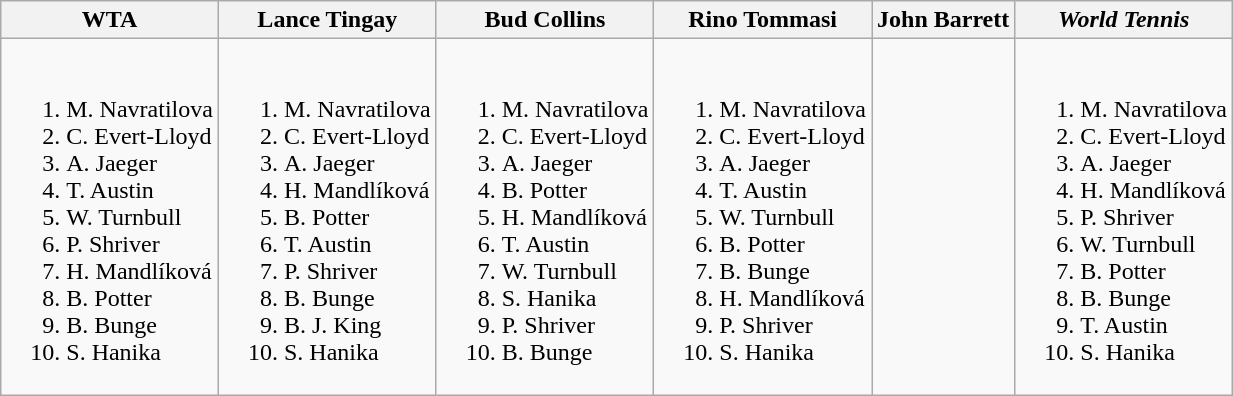<table class="wikitable">
<tr>
<th>WTA</th>
<th>Lance Tingay</th>
<th>Bud Collins</th>
<th>Rino Tommasi</th>
<th>John Barrett</th>
<th><em>World Tennis</em></th>
</tr>
<tr style="vertical-align: top;">
<td style="white-space: nowrap;"><br><ol><li> M. Navratilova</li><li> C. Evert-Lloyd</li><li> A. Jaeger</li><li> T. Austin</li><li> W. Turnbull</li><li> P. Shriver</li><li> H. Mandlíková</li><li> B. Potter</li><li> B. Bunge</li><li> S. Hanika</li></ol></td>
<td style="white-space: nowrap;"><br><ol><li> M. Navratilova</li><li> C. Evert-Lloyd</li><li> A. Jaeger</li><li> H. Mandlíková</li><li> B. Potter</li><li> T. Austin</li><li> P. Shriver</li><li> B. Bunge</li><li> B. J. King</li><li> S. Hanika</li></ol></td>
<td style="white-space: nowrap;"><br><ol><li> M. Navratilova</li><li> C. Evert-Lloyd</li><li> A. Jaeger</li><li> B. Potter</li><li> H. Mandlíková</li><li> T. Austin</li><li> W. Turnbull</li><li> S. Hanika</li><li> P. Shriver</li><li> B. Bunge</li></ol></td>
<td style="white-space: nowrap;"><br><ol><li> M. Navratilova</li><li> C. Evert-Lloyd</li><li> A. Jaeger</li><li> T. Austin</li><li> W. Turnbull</li><li> B. Potter</li><li> B. Bunge</li><li> H. Mandlíková</li><li> P. Shriver</li><li> S. Hanika</li></ol></td>
<td></td>
<td style="white-space: nowrap;"><br><ol><li> M. Navratilova</li><li> C. Evert-Lloyd</li><li> A. Jaeger</li><li> H. Mandlíková</li><li> P. Shriver</li><li> W. Turnbull</li><li> B. Potter</li><li> B. Bunge</li><li> T. Austin</li><li> S. Hanika</li></ol></td>
</tr>
</table>
